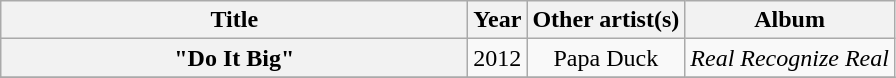<table class="wikitable plainrowheaders" style="text-align:center;" border="1">
<tr>
<th scope="col" style="width:19em;">Title</th>
<th scope="col">Year</th>
<th scope="col">Other artist(s)</th>
<th scope="col">Album</th>
</tr>
<tr>
<th scope="row">"Do It Big"</th>
<td>2012</td>
<td>Papa Duck</td>
<td><em>Real Recognize Real</em></td>
</tr>
<tr>
</tr>
</table>
